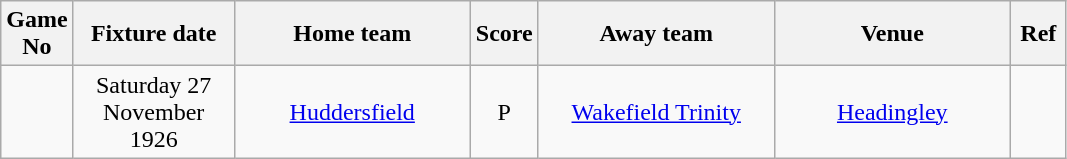<table class="wikitable" style="text-align:center;">
<tr>
<th width=20 abbr="No">Game No</th>
<th width=100 abbr="Date">Fixture date</th>
<th width=150 abbr="Home team">Home team</th>
<th width=20 abbr="Score">Score</th>
<th width=150 abbr="Away team">Away team</th>
<th width=150 abbr="Venue">Venue</th>
<th width=30 abbr="Ref">Ref</th>
</tr>
<tr>
<td></td>
<td>Saturday 27 November 1926</td>
<td><a href='#'>Huddersfield</a></td>
<td>P</td>
<td><a href='#'>Wakefield Trinity</a></td>
<td><a href='#'>Headingley</a></td>
<td></td>
</tr>
</table>
